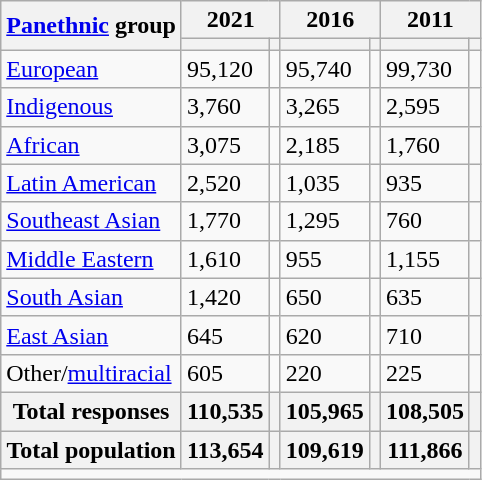<table class="wikitable collapsible sortable">
<tr>
<th rowspan="2"><a href='#'>Panethnic</a> group</th>
<th colspan="2">2021</th>
<th colspan="2">2016</th>
<th colspan="2">2011</th>
</tr>
<tr>
<th><a href='#'></a></th>
<th></th>
<th></th>
<th></th>
<th></th>
<th></th>
</tr>
<tr>
<td><a href='#'>European</a></td>
<td>95,120</td>
<td></td>
<td>95,740</td>
<td></td>
<td>99,730</td>
<td></td>
</tr>
<tr>
<td><a href='#'>Indigenous</a></td>
<td>3,760</td>
<td></td>
<td>3,265</td>
<td></td>
<td>2,595</td>
<td></td>
</tr>
<tr>
<td><a href='#'>African</a></td>
<td>3,075</td>
<td></td>
<td>2,185</td>
<td></td>
<td>1,760</td>
<td></td>
</tr>
<tr>
<td><a href='#'>Latin American</a></td>
<td>2,520</td>
<td></td>
<td>1,035</td>
<td></td>
<td>935</td>
<td></td>
</tr>
<tr>
<td><a href='#'>Southeast Asian</a></td>
<td>1,770</td>
<td></td>
<td>1,295</td>
<td></td>
<td>760</td>
<td></td>
</tr>
<tr>
<td><a href='#'>Middle Eastern</a></td>
<td>1,610</td>
<td></td>
<td>955</td>
<td></td>
<td>1,155</td>
<td></td>
</tr>
<tr>
<td><a href='#'>South Asian</a></td>
<td>1,420</td>
<td></td>
<td>650</td>
<td></td>
<td>635</td>
<td></td>
</tr>
<tr>
<td><a href='#'>East Asian</a></td>
<td>645</td>
<td></td>
<td>620</td>
<td></td>
<td>710</td>
<td></td>
</tr>
<tr>
<td>Other/<a href='#'>multiracial</a></td>
<td>605</td>
<td></td>
<td>220</td>
<td></td>
<td>225</td>
<td></td>
</tr>
<tr>
<th>Total responses</th>
<th>110,535</th>
<th></th>
<th>105,965</th>
<th></th>
<th>108,505</th>
<th></th>
</tr>
<tr class="sortbottom">
<th>Total population</th>
<th>113,654</th>
<th></th>
<th>109,619</th>
<th></th>
<th>111,866</th>
<th></th>
</tr>
<tr class="sortbottom">
<td colspan="15"></td>
</tr>
</table>
